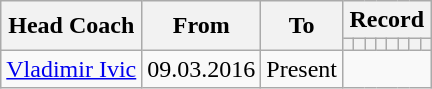<table class="wikitable" style="text-align: center">
<tr>
<th rowspan=2>Head Coach</th>
<th rowspan=2>From</th>
<th rowspan=2>To</th>
<th colspan=8>Record</th>
</tr>
<tr>
<th></th>
<th></th>
<th></th>
<th></th>
<th></th>
<th></th>
<th></th>
<th></th>
</tr>
<tr>
<td> <a href='#'>Vladimir Ivic</a></td>
<td>09.03.2016</td>
<td>Present<br></td>
</tr>
</table>
